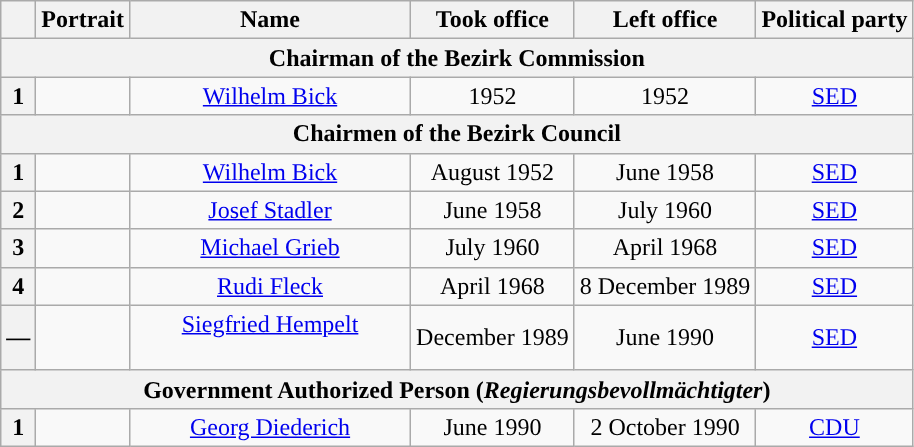<table class="wikitable" style="text-align:center">
<tr>
<th></th>
<th>Portrait</th>
<th width=180>Name<br></th>
<th>Took office</th>
<th>Left office</th>
<th>Political party</th>
</tr>
<tr>
<th colspan=6>Chairman of the Bezirk Commission</th>
</tr>
<tr>
<th style="background:">1</th>
<td></td>
<td><a href='#'>Wilhelm Bick</a><br></td>
<td>1952</td>
<td>1952</td>
<td><a href='#'>SED</a></td>
</tr>
<tr>
<th colspan=6>Chairmen of the Bezirk Council</th>
</tr>
<tr>
<th style="background:">1</th>
<td></td>
<td><a href='#'>Wilhelm Bick</a><br></td>
<td>August 1952</td>
<td>June 1958</td>
<td><a href='#'>SED</a></td>
</tr>
<tr>
<th style="background:">2</th>
<td></td>
<td><a href='#'>Josef Stadler</a><br></td>
<td>June 1958</td>
<td>July 1960</td>
<td><a href='#'>SED</a></td>
</tr>
<tr>
<th style="background:">3</th>
<td></td>
<td><a href='#'>Michael Grieb</a><br></td>
<td>July 1960</td>
<td>April 1968</td>
<td><a href='#'>SED</a></td>
</tr>
<tr>
<th style="background:">4</th>
<td></td>
<td><a href='#'>Rudi Fleck</a><br></td>
<td>April 1968</td>
<td>8 December 1989</td>
<td><a href='#'>SED</a></td>
</tr>
<tr>
<th style="background:">—</th>
<td></td>
<td><a href='#'>Siegfried Hempelt</a><br><br></td>
<td>December 1989</td>
<td>June 1990</td>
<td><a href='#'>SED</a></td>
</tr>
<tr>
<th colspan=6>Government Authorized Person (<em>Regierungsbevollmächtigter</em>)</th>
</tr>
<tr>
<th style="background:">1</th>
<td></td>
<td><a href='#'>Georg Diederich</a><br></td>
<td>June 1990</td>
<td>2 October 1990</td>
<td><a href='#'>CDU</a></td>
</tr>
</table>
